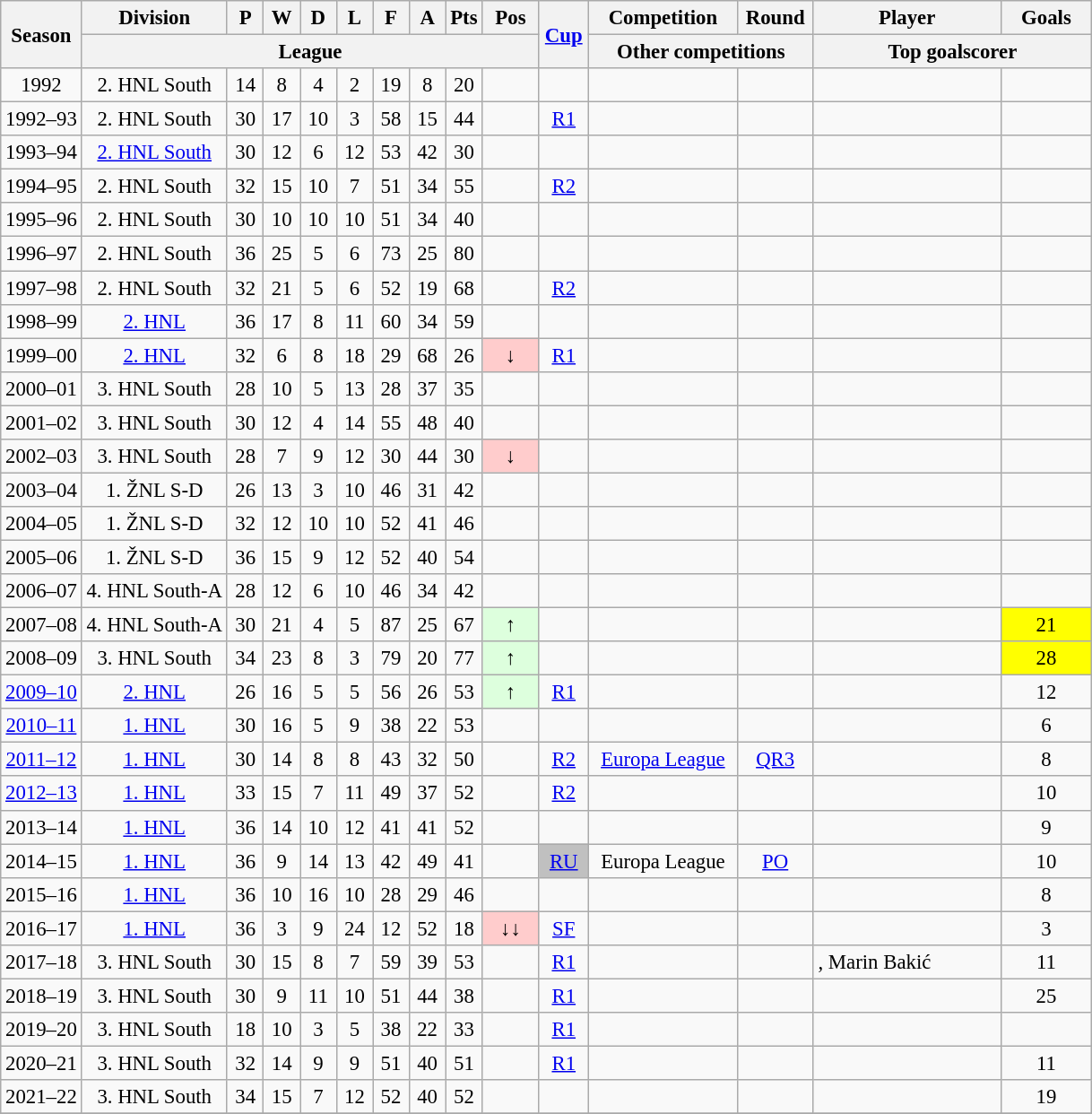<table class="wikitable sortable" style="font-size:95%; text-align: center;">
<tr>
<th rowspan=2>Season</th>
<th>Division</th>
<th width="20">P</th>
<th width="20">W</th>
<th width="20">D</th>
<th width="20">L</th>
<th width="20">F</th>
<th width="20">A</th>
<th width="20">Pts</th>
<th width="35">Pos</th>
<th rowspan=2 width="30"><a href='#'>Cup</a></th>
<th>Competition</th>
<th>Round</th>
<th>Player</th>
<th>Goals</th>
</tr>
<tr>
<th class="unsortable" colspan=9>League</th>
<th colspan=2 width="160">Other competitions</th>
<th colspan=2 width="200">Top goalscorer</th>
</tr>
<tr>
<td>1992</td>
<td>2. HNL South</td>
<td>14</td>
<td>8</td>
<td>4</td>
<td>2</td>
<td>19</td>
<td>8</td>
<td>20</td>
<td></td>
<td></td>
<td></td>
<td></td>
<td></td>
<td></td>
</tr>
<tr>
<td>1992–93</td>
<td>2. HNL South</td>
<td>30</td>
<td>17</td>
<td>10</td>
<td>3</td>
<td>58</td>
<td>15</td>
<td>44</td>
<td></td>
<td><a href='#'>R1</a></td>
<td></td>
<td></td>
<td></td>
<td></td>
</tr>
<tr>
<td>1993–94</td>
<td><a href='#'>2. HNL South</a></td>
<td>30</td>
<td>12</td>
<td>6</td>
<td>12</td>
<td>53</td>
<td>42</td>
<td>30</td>
<td></td>
<td></td>
<td></td>
<td></td>
<td></td>
<td></td>
</tr>
<tr>
<td>1994–95</td>
<td>2. HNL South</td>
<td>32</td>
<td>15</td>
<td>10</td>
<td>7</td>
<td>51</td>
<td>34</td>
<td>55</td>
<td></td>
<td><a href='#'>R2</a></td>
<td></td>
<td></td>
<td></td>
<td></td>
</tr>
<tr>
<td>1995–96</td>
<td>2. HNL South</td>
<td>30</td>
<td>10</td>
<td>10</td>
<td>10</td>
<td>51</td>
<td>34</td>
<td>40</td>
<td></td>
<td></td>
<td></td>
<td></td>
<td></td>
<td></td>
</tr>
<tr>
<td>1996–97</td>
<td>2. HNL South</td>
<td>36</td>
<td>25</td>
<td>5</td>
<td>6</td>
<td>73</td>
<td>25</td>
<td>80</td>
<td></td>
<td></td>
<td></td>
<td></td>
<td></td>
<td></td>
</tr>
<tr>
<td>1997–98</td>
<td>2. HNL South</td>
<td>32</td>
<td>21</td>
<td>5</td>
<td>6</td>
<td>52</td>
<td>19</td>
<td>68</td>
<td></td>
<td><a href='#'>R2</a></td>
<td></td>
<td></td>
<td></td>
<td></td>
</tr>
<tr>
<td>1998–99</td>
<td><a href='#'>2. HNL</a></td>
<td>36</td>
<td>17</td>
<td>8</td>
<td>11</td>
<td>60</td>
<td>34</td>
<td>59</td>
<td></td>
<td></td>
<td></td>
<td></td>
<td></td>
<td></td>
</tr>
<tr>
<td>1999–00</td>
<td><a href='#'>2. HNL</a></td>
<td>32</td>
<td>6</td>
<td>8</td>
<td>18</td>
<td>29</td>
<td>68</td>
<td>26</td>
<td bgcolor="#FFCCCC"> ↓</td>
<td><a href='#'>R1</a></td>
<td></td>
<td></td>
<td></td>
<td></td>
</tr>
<tr>
<td>2000–01</td>
<td>3. HNL South</td>
<td>28</td>
<td>10</td>
<td>5</td>
<td>13</td>
<td>28</td>
<td>37</td>
<td>35</td>
<td></td>
<td></td>
<td></td>
<td></td>
<td></td>
<td></td>
</tr>
<tr>
<td>2001–02</td>
<td>3. HNL South</td>
<td>30</td>
<td>12</td>
<td>4</td>
<td>14</td>
<td>55</td>
<td>48</td>
<td>40</td>
<td></td>
<td></td>
<td></td>
<td></td>
<td></td>
<td></td>
</tr>
<tr>
<td>2002–03</td>
<td>3. HNL South</td>
<td>28</td>
<td>7</td>
<td>9</td>
<td>12</td>
<td>30</td>
<td>44</td>
<td>30</td>
<td bgcolor="#FFCCCC"> ↓</td>
<td></td>
<td></td>
<td></td>
<td></td>
<td></td>
</tr>
<tr>
<td>2003–04</td>
<td>1. ŽNL S-D</td>
<td>26</td>
<td>13</td>
<td>3</td>
<td>10</td>
<td>46</td>
<td>31</td>
<td>42</td>
<td></td>
<td></td>
<td></td>
<td></td>
<td></td>
<td></td>
</tr>
<tr>
<td>2004–05</td>
<td>1. ŽNL S-D</td>
<td>32</td>
<td>12</td>
<td>10</td>
<td>10</td>
<td>52</td>
<td>41</td>
<td>46</td>
<td></td>
<td></td>
<td></td>
<td></td>
<td></td>
<td></td>
</tr>
<tr>
<td>2005–06</td>
<td>1. ŽNL S-D</td>
<td>36</td>
<td>15</td>
<td>9</td>
<td>12</td>
<td>52</td>
<td>40</td>
<td>54</td>
<td></td>
<td></td>
<td></td>
<td></td>
<td></td>
<td></td>
</tr>
<tr>
<td>2006–07</td>
<td>4. HNL South-A</td>
<td>28</td>
<td>12</td>
<td>6</td>
<td>10</td>
<td>46</td>
<td>34</td>
<td>42</td>
<td></td>
<td></td>
<td></td>
<td></td>
<td></td>
<td></td>
</tr>
<tr>
<td>2007–08</td>
<td>4. HNL South-A</td>
<td>30</td>
<td>21</td>
<td>4</td>
<td>5</td>
<td>87</td>
<td>25</td>
<td>67</td>
<td bgcolor="#DDFFDD"> ↑</td>
<td></td>
<td></td>
<td></td>
<td align="left"></td>
<td bgcolor=yellow>21</td>
</tr>
<tr>
<td>2008–09</td>
<td>3. HNL South</td>
<td>34</td>
<td>23</td>
<td>8</td>
<td>3</td>
<td>79</td>
<td>20</td>
<td>77</td>
<td bgcolor="#DDFFDD"> ↑</td>
<td></td>
<td></td>
<td></td>
<td align="left"></td>
<td bgcolor=yellow>28</td>
</tr>
<tr>
<td><a href='#'>2009–10</a></td>
<td><a href='#'>2. HNL</a></td>
<td>26</td>
<td>16</td>
<td>5</td>
<td>5</td>
<td>56</td>
<td>26</td>
<td>53</td>
<td bgcolor="#DDFFDD"> ↑</td>
<td><a href='#'>R1</a></td>
<td></td>
<td></td>
<td align="left"></td>
<td>12</td>
</tr>
<tr>
<td><a href='#'>2010–11</a></td>
<td><a href='#'>1. HNL</a></td>
<td>30</td>
<td>16</td>
<td>5</td>
<td>9</td>
<td>38</td>
<td>22</td>
<td>53</td>
<td></td>
<td></td>
<td></td>
<td></td>
<td align="left"></td>
<td>6</td>
</tr>
<tr>
<td><a href='#'>2011–12</a></td>
<td><a href='#'>1. HNL</a></td>
<td>30</td>
<td>14</td>
<td>8</td>
<td>8</td>
<td>43</td>
<td>32</td>
<td>50</td>
<td></td>
<td><a href='#'>R2</a></td>
<td><a href='#'>Europa League</a></td>
<td><a href='#'>QR3</a></td>
<td align="left"></td>
<td>8</td>
</tr>
<tr>
<td><a href='#'>2012–13</a></td>
<td><a href='#'>1. HNL</a></td>
<td>33</td>
<td>15</td>
<td>7</td>
<td>11</td>
<td>49</td>
<td>37</td>
<td>52</td>
<td></td>
<td><a href='#'>R2</a></td>
<td></td>
<td></td>
<td align="left"></td>
<td>10</td>
</tr>
<tr>
<td>2013–14</td>
<td><a href='#'>1. HNL</a></td>
<td>36</td>
<td>14</td>
<td>10</td>
<td>12</td>
<td>41</td>
<td>41</td>
<td>52</td>
<td></td>
<td></td>
<td></td>
<td></td>
<td align="left"></td>
<td>9</td>
</tr>
<tr>
<td>2014–15</td>
<td><a href='#'>1. HNL</a></td>
<td>36</td>
<td>9</td>
<td>14</td>
<td>13</td>
<td>42</td>
<td>49</td>
<td>41</td>
<td></td>
<td bgcolor=silver><a href='#'>RU</a></td>
<td>Europa League</td>
<td><a href='#'>PO</a></td>
<td align="left"></td>
<td>10</td>
</tr>
<tr>
<td>2015–16</td>
<td><a href='#'>1. HNL</a></td>
<td>36</td>
<td>10</td>
<td>16</td>
<td>10</td>
<td>28</td>
<td>29</td>
<td>46</td>
<td></td>
<td></td>
<td></td>
<td></td>
<td align="left"></td>
<td>8</td>
</tr>
<tr>
<td>2016–17</td>
<td><a href='#'>1. HNL</a></td>
<td>36</td>
<td>3</td>
<td>9</td>
<td>24</td>
<td>12</td>
<td>52</td>
<td>18</td>
<td bgcolor="#FFCCCC"> ↓↓</td>
<td><a href='#'>SF</a></td>
<td></td>
<td></td>
<td align="left"></td>
<td>3</td>
</tr>
<tr>
<td>2017–18</td>
<td>3. HNL South</td>
<td>30</td>
<td>15</td>
<td>8</td>
<td>7</td>
<td>59</td>
<td>39</td>
<td>53</td>
<td></td>
<td><a href='#'>R1</a></td>
<td></td>
<td></td>
<td align="left">, Marin Bakić</td>
<td>11</td>
</tr>
<tr>
<td>2018–19</td>
<td>3. HNL South</td>
<td>30</td>
<td>9</td>
<td>11</td>
<td>10</td>
<td>51</td>
<td>44</td>
<td>38</td>
<td></td>
<td><a href='#'>R1</a></td>
<td></td>
<td></td>
<td align="left"></td>
<td>25</td>
</tr>
<tr>
<td>2019–20</td>
<td>3. HNL South</td>
<td>18</td>
<td>10</td>
<td>3</td>
<td>5</td>
<td>38</td>
<td>22</td>
<td>33</td>
<td></td>
<td><a href='#'>R1</a></td>
<td></td>
<td></td>
<td></td>
<td></td>
</tr>
<tr>
<td>2020–21</td>
<td>3. HNL South</td>
<td>32</td>
<td>14</td>
<td>9</td>
<td>9</td>
<td>51</td>
<td>40</td>
<td>51</td>
<td></td>
<td><a href='#'>R1</a></td>
<td></td>
<td></td>
<td align="left"></td>
<td>11</td>
</tr>
<tr>
<td>2021–22</td>
<td>3. HNL South</td>
<td>34</td>
<td>15</td>
<td>7</td>
<td>12</td>
<td>52</td>
<td>40</td>
<td>52</td>
<td></td>
<td></td>
<td></td>
<td></td>
<td align="left"></td>
<td>19</td>
</tr>
<tr>
</tr>
</table>
